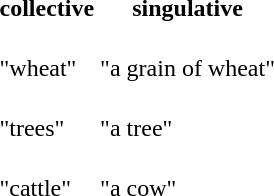<table>
<tr>
<th>collective</th>
<th>singulative</th>
</tr>
<tr>
<td>  <br> "wheat"</td>
<td>  <br> "a grain of wheat"</td>
</tr>
<tr>
<td>  <br> "trees"</td>
<td>  <br> "a tree"</td>
</tr>
<tr>
<td>  <br> "cattle"</td>
<td>  <br> "a cow"</td>
</tr>
</table>
